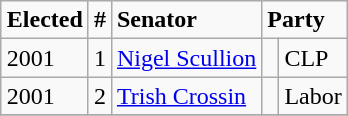<table class="wikitable" style="float:right">
<tr>
<td><strong>Elected</strong></td>
<td><strong>#</strong></td>
<td><strong>Senator</strong></td>
<td colspan="2"><strong>Party</strong></td>
</tr>
<tr>
<td>2001</td>
<td>1</td>
<td><a href='#'>Nigel Scullion</a></td>
<td> </td>
<td>CLP</td>
</tr>
<tr>
<td>2001</td>
<td>2</td>
<td><a href='#'>Trish Crossin</a></td>
<td> </td>
<td>Labor</td>
</tr>
<tr>
</tr>
</table>
